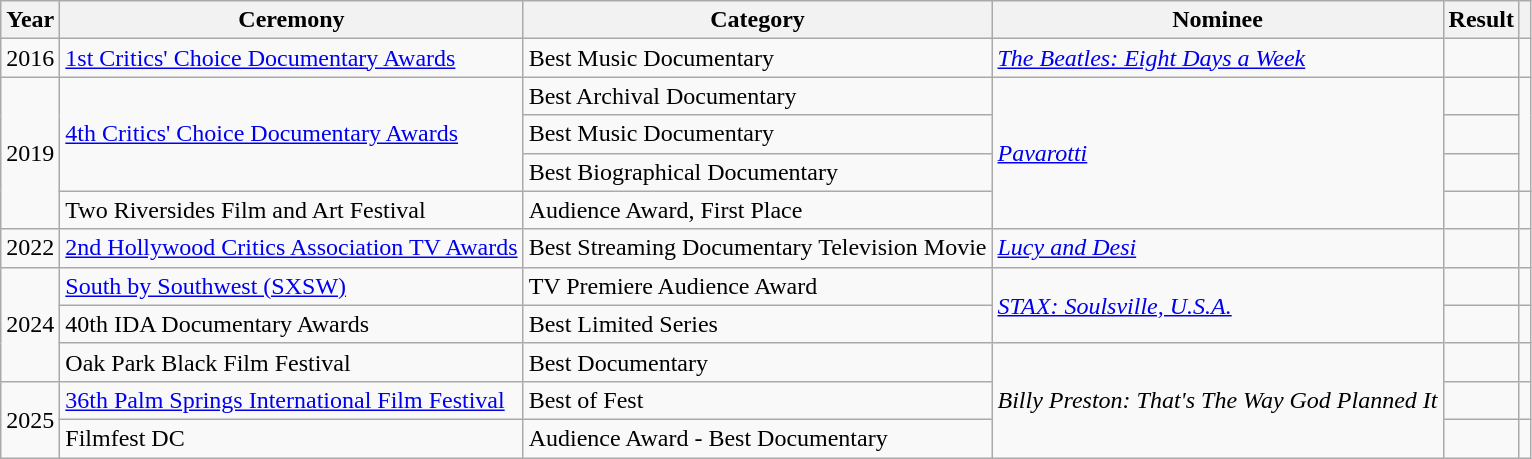<table class="wikitable sortable">
<tr>
<th>Year</th>
<th>Ceremony</th>
<th>Category</th>
<th>Nominee</th>
<th>Result</th>
<th class="unsortable"></th>
</tr>
<tr>
<td>2016</td>
<td><a href='#'>1st Critics' Choice Documentary Awards</a></td>
<td>Best Music Documentary</td>
<td><em><a href='#'>The Beatles: Eight Days a Week</a></em></td>
<td></td>
<td></td>
</tr>
<tr>
<td rowspan="4">2019</td>
<td rowspan="3"><a href='#'>4th Critics' Choice Documentary Awards</a></td>
<td>Best Archival Documentary</td>
<td rowspan="4"><em><a href='#'>Pavarotti</a></em></td>
<td></td>
<td rowspan="3"></td>
</tr>
<tr>
<td>Best Music Documentary</td>
<td></td>
</tr>
<tr>
<td>Best Biographical Documentary</td>
<td></td>
</tr>
<tr>
<td>Two Riversides Film and Art Festival</td>
<td>Audience Award, First Place</td>
<td></td>
<td></td>
</tr>
<tr>
<td>2022</td>
<td><a href='#'>2nd Hollywood Critics Association TV Awards</a></td>
<td>Best Streaming Documentary Television Movie</td>
<td><em><a href='#'>Lucy and Desi</a></em></td>
<td></td>
<td></td>
</tr>
<tr>
<td rowspan="3">2024</td>
<td><a href='#'>South by Southwest (SXSW)</a></td>
<td>TV Premiere Audience Award</td>
<td rowspan="2"><em><a href='#'>STAX: Soulsville, U.S.A.</a></em></td>
<td></td>
<td></td>
</tr>
<tr>
<td>40th IDA Documentary Awards</td>
<td>Best Limited Series</td>
<td></td>
<td></td>
</tr>
<tr>
<td>Oak Park Black Film Festival</td>
<td>Best Documentary</td>
<td rowspan="3"><em>Billy Preston: That's The Way God Planned It</em></td>
<td></td>
<td></td>
</tr>
<tr>
<td rowspan="2">2025</td>
<td><a href='#'>36th Palm Springs International Film Festival</a></td>
<td>Best of Fest</td>
<td></td>
<td></td>
</tr>
<tr>
<td>Filmfest DC</td>
<td>Audience Award - Best Documentary</td>
<td></td>
<td></td>
</tr>
</table>
